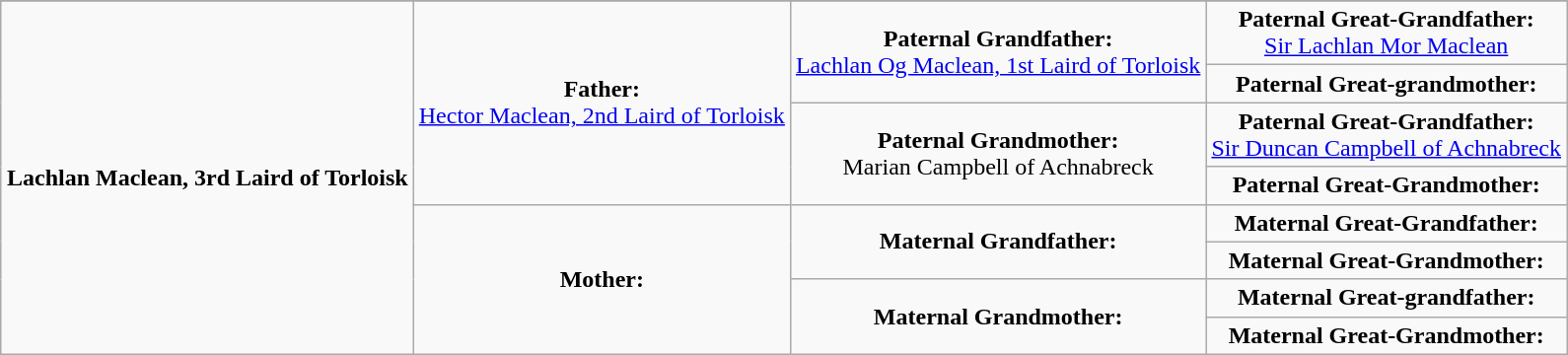<table class="wikitable"  style="margin:1em auto;">
<tr>
</tr>
<tr>
<td rowspan="8" align="center"><strong>Lachlan Maclean, 3rd Laird of Torloisk</strong></td>
<td rowspan="4" align="center"><strong>Father:</strong><br><a href='#'>Hector Maclean, 2nd Laird of Torloisk</a></td>
<td rowspan="2" align="center"><strong>Paternal Grandfather:</strong><br><a href='#'>Lachlan Og Maclean, 1st Laird of Torloisk</a></td>
<td align="center"><strong>Paternal Great-Grandfather:</strong><br><a href='#'>Sir Lachlan Mor Maclean</a></td>
</tr>
<tr>
<td align="center"><strong>Paternal Great-grandmother:</strong><br></td>
</tr>
<tr>
<td rowspan="2" align="center"><strong>Paternal Grandmother:</strong><br>Marian Campbell of Achnabreck</td>
<td align="center"><strong>Paternal Great-Grandfather:</strong><br><a href='#'>Sir Duncan Campbell of Achnabreck</a></td>
</tr>
<tr>
<td align="center"><strong>Paternal Great-Grandmother:</strong><br></td>
</tr>
<tr>
<td rowspan="4" align="center"><strong>Mother:</strong><br></td>
<td rowspan="2" align="center"><strong>Maternal Grandfather:</strong><br></td>
<td align="center"><strong>Maternal Great-Grandfather:</strong><br></td>
</tr>
<tr>
<td align="center"><strong>Maternal Great-Grandmother:</strong><br></td>
</tr>
<tr>
<td rowspan="2" align="center"><strong>Maternal Grandmother:</strong><br></td>
<td align="center"><strong>Maternal Great-grandfather:</strong><br></td>
</tr>
<tr>
<td align="center"><strong>Maternal Great-Grandmother:</strong><br></td>
</tr>
</table>
